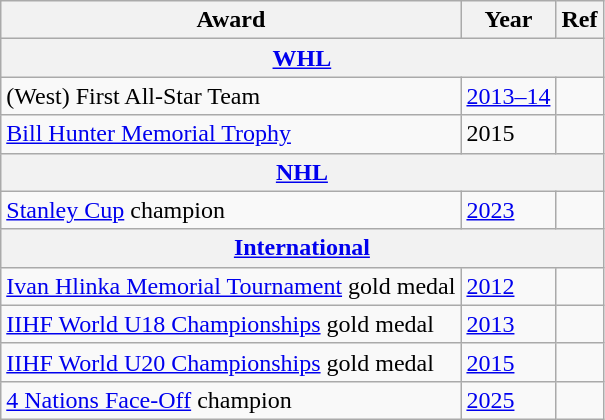<table class="wikitable">
<tr>
<th>Award</th>
<th>Year</th>
<th>Ref</th>
</tr>
<tr>
<th colspan="3"><a href='#'>WHL</a></th>
</tr>
<tr>
<td>(West) First All-Star Team</td>
<td><a href='#'>2013–14</a></td>
<td></td>
</tr>
<tr>
<td><a href='#'>Bill Hunter Memorial Trophy</a></td>
<td>2015</td>
<td></td>
</tr>
<tr>
<th colspan="3"><a href='#'>NHL</a></th>
</tr>
<tr>
<td><a href='#'>Stanley Cup</a> champion</td>
<td><a href='#'>2023</a></td>
<td></td>
</tr>
<tr>
<th colspan="3"><a href='#'>International</a></th>
</tr>
<tr>
<td><a href='#'>Ivan Hlinka Memorial Tournament</a> gold medal</td>
<td><a href='#'>2012</a></td>
<td></td>
</tr>
<tr>
<td><a href='#'>IIHF World U18 Championships</a> gold medal</td>
<td><a href='#'>2013</a></td>
<td></td>
</tr>
<tr>
<td><a href='#'>IIHF World U20 Championships</a> gold medal</td>
<td><a href='#'>2015</a></td>
<td></td>
</tr>
<tr>
<td><a href='#'>4 Nations Face-Off</a> champion</td>
<td><a href='#'>2025</a></td>
<td></td>
</tr>
</table>
